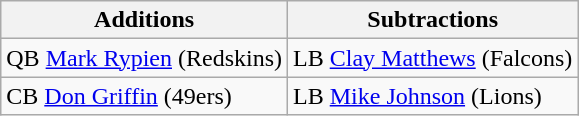<table class="wikitable">
<tr>
<th>Additions</th>
<th>Subtractions</th>
</tr>
<tr>
<td>QB <a href='#'>Mark Rypien</a> (Redskins)</td>
<td>LB <a href='#'>Clay Matthews</a> (Falcons)</td>
</tr>
<tr>
<td>CB <a href='#'>Don Griffin</a> (49ers)</td>
<td>LB <a href='#'>Mike Johnson</a> (Lions)</td>
</tr>
</table>
